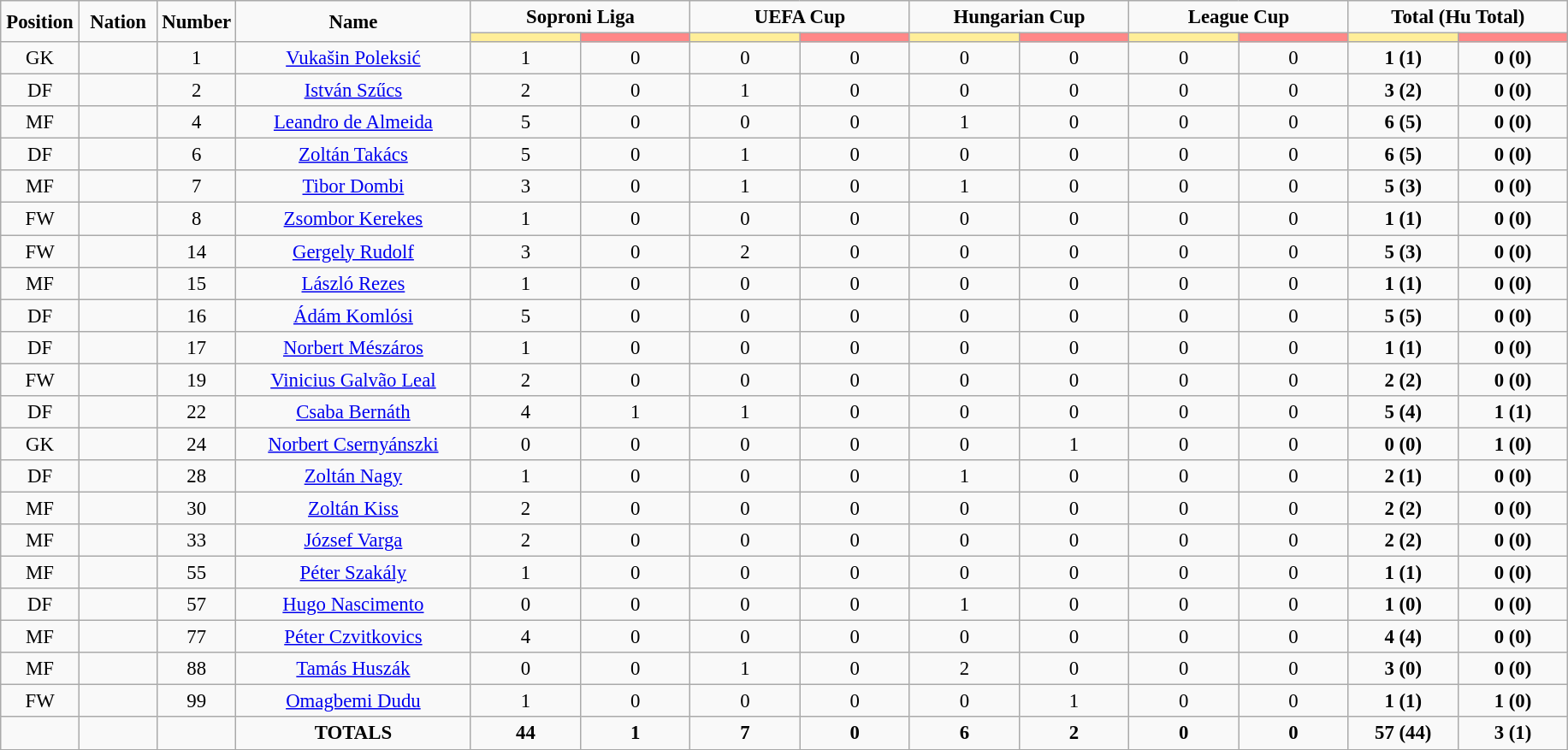<table class="wikitable" style="font-size: 95%; text-align: center;">
<tr>
<td rowspan="2" width="5%" align="center"><strong>Position</strong></td>
<td rowspan="2" width="5%" align="center"><strong>Nation</strong></td>
<td rowspan="2" width="5%" align="center"><strong>Number</strong></td>
<td rowspan="2" width="15%" align="center"><strong>Name</strong></td>
<td colspan="2" align="center"><strong>Soproni Liga</strong></td>
<td colspan="2" align="center"><strong>UEFA Cup</strong></td>
<td colspan="2" align="center"><strong>Hungarian Cup</strong></td>
<td colspan="2" align="center"><strong>League Cup</strong></td>
<td colspan="2" align="center"><strong>Total (Hu Total)</strong></td>
</tr>
<tr>
<th width=60 style="background: #FFEE99"></th>
<th width=60 style="background: #FF8888"></th>
<th width=60 style="background: #FFEE99"></th>
<th width=60 style="background: #FF8888"></th>
<th width=60 style="background: #FFEE99"></th>
<th width=60 style="background: #FF8888"></th>
<th width=60 style="background: #FFEE99"></th>
<th width=60 style="background: #FF8888"></th>
<th width=60 style="background: #FFEE99"></th>
<th width=60 style="background: #FF8888"></th>
</tr>
<tr>
<td>GK</td>
<td></td>
<td>1</td>
<td><a href='#'>Vukašin Poleksić</a></td>
<td>1</td>
<td>0</td>
<td>0</td>
<td>0</td>
<td>0</td>
<td>0</td>
<td>0</td>
<td>0</td>
<td><strong>1 (1)</strong></td>
<td><strong>0 (0)</strong></td>
</tr>
<tr>
<td>DF</td>
<td></td>
<td>2</td>
<td><a href='#'>István Szűcs</a></td>
<td>2</td>
<td>0</td>
<td>1</td>
<td>0</td>
<td>0</td>
<td>0</td>
<td>0</td>
<td>0</td>
<td><strong>3 (2)</strong></td>
<td><strong>0 (0)</strong></td>
</tr>
<tr>
<td>MF</td>
<td></td>
<td>4</td>
<td><a href='#'>Leandro de Almeida</a></td>
<td>5</td>
<td>0</td>
<td>0</td>
<td>0</td>
<td>1</td>
<td>0</td>
<td>0</td>
<td>0</td>
<td><strong>6 (5)</strong></td>
<td><strong>0 (0)</strong></td>
</tr>
<tr>
<td>DF</td>
<td></td>
<td>6</td>
<td><a href='#'>Zoltán Takács</a></td>
<td>5</td>
<td>0</td>
<td>1</td>
<td>0</td>
<td>0</td>
<td>0</td>
<td>0</td>
<td>0</td>
<td><strong>6 (5)</strong></td>
<td><strong>0 (0)</strong></td>
</tr>
<tr>
<td>MF</td>
<td></td>
<td>7</td>
<td><a href='#'>Tibor Dombi</a></td>
<td>3</td>
<td>0</td>
<td>1</td>
<td>0</td>
<td>1</td>
<td>0</td>
<td>0</td>
<td>0</td>
<td><strong>5 (3)</strong></td>
<td><strong>0 (0)</strong></td>
</tr>
<tr>
<td>FW</td>
<td></td>
<td>8</td>
<td><a href='#'>Zsombor Kerekes</a></td>
<td>1</td>
<td>0</td>
<td>0</td>
<td>0</td>
<td>0</td>
<td>0</td>
<td>0</td>
<td>0</td>
<td><strong>1 (1)</strong></td>
<td><strong>0 (0)</strong></td>
</tr>
<tr>
<td>FW</td>
<td></td>
<td>14</td>
<td><a href='#'>Gergely Rudolf</a></td>
<td>3</td>
<td>0</td>
<td>2</td>
<td>0</td>
<td>0</td>
<td>0</td>
<td>0</td>
<td>0</td>
<td><strong>5 (3)</strong></td>
<td><strong>0 (0)</strong></td>
</tr>
<tr>
<td>MF</td>
<td></td>
<td>15</td>
<td><a href='#'>László Rezes</a></td>
<td>1</td>
<td>0</td>
<td>0</td>
<td>0</td>
<td>0</td>
<td>0</td>
<td>0</td>
<td>0</td>
<td><strong>1 (1)</strong></td>
<td><strong>0 (0)</strong></td>
</tr>
<tr>
<td>DF</td>
<td></td>
<td>16</td>
<td><a href='#'>Ádám Komlósi</a></td>
<td>5</td>
<td>0</td>
<td>0</td>
<td>0</td>
<td>0</td>
<td>0</td>
<td>0</td>
<td>0</td>
<td><strong>5 (5)</strong></td>
<td><strong>0 (0)</strong></td>
</tr>
<tr>
<td>DF</td>
<td></td>
<td>17</td>
<td><a href='#'>Norbert Mészáros</a></td>
<td>1</td>
<td>0</td>
<td>0</td>
<td>0</td>
<td>0</td>
<td>0</td>
<td>0</td>
<td>0</td>
<td><strong>1 (1)</strong></td>
<td><strong>0 (0)</strong></td>
</tr>
<tr>
<td>FW</td>
<td></td>
<td>19</td>
<td><a href='#'>Vinicius Galvão Leal</a></td>
<td>2</td>
<td>0</td>
<td>0</td>
<td>0</td>
<td>0</td>
<td>0</td>
<td>0</td>
<td>0</td>
<td><strong>2 (2)</strong></td>
<td><strong>0 (0)</strong></td>
</tr>
<tr>
<td>DF</td>
<td></td>
<td>22</td>
<td><a href='#'>Csaba Bernáth</a></td>
<td>4</td>
<td>1</td>
<td>1</td>
<td>0</td>
<td>0</td>
<td>0</td>
<td>0</td>
<td>0</td>
<td><strong>5 (4)</strong></td>
<td><strong>1 (1)</strong></td>
</tr>
<tr>
<td>GK</td>
<td></td>
<td>24</td>
<td><a href='#'>Norbert Csernyánszki</a></td>
<td>0</td>
<td>0</td>
<td>0</td>
<td>0</td>
<td>0</td>
<td>1</td>
<td>0</td>
<td>0</td>
<td><strong>0 (0)</strong></td>
<td><strong>1 (0)</strong></td>
</tr>
<tr>
<td>DF</td>
<td></td>
<td>28</td>
<td><a href='#'>Zoltán Nagy</a></td>
<td>1</td>
<td>0</td>
<td>0</td>
<td>0</td>
<td>1</td>
<td>0</td>
<td>0</td>
<td>0</td>
<td><strong>2 (1)</strong></td>
<td><strong>0 (0)</strong></td>
</tr>
<tr>
<td>MF</td>
<td></td>
<td>30</td>
<td><a href='#'>Zoltán Kiss</a></td>
<td>2</td>
<td>0</td>
<td>0</td>
<td>0</td>
<td>0</td>
<td>0</td>
<td>0</td>
<td>0</td>
<td><strong>2 (2)</strong></td>
<td><strong>0 (0)</strong></td>
</tr>
<tr>
<td>MF</td>
<td></td>
<td>33</td>
<td><a href='#'>József Varga</a></td>
<td>2</td>
<td>0</td>
<td>0</td>
<td>0</td>
<td>0</td>
<td>0</td>
<td>0</td>
<td>0</td>
<td><strong>2 (2)</strong></td>
<td><strong>0 (0)</strong></td>
</tr>
<tr>
<td>MF</td>
<td></td>
<td>55</td>
<td><a href='#'>Péter Szakály</a></td>
<td>1</td>
<td>0</td>
<td>0</td>
<td>0</td>
<td>0</td>
<td>0</td>
<td>0</td>
<td>0</td>
<td><strong>1 (1)</strong></td>
<td><strong>0 (0)</strong></td>
</tr>
<tr>
<td>DF</td>
<td></td>
<td>57</td>
<td><a href='#'>Hugo Nascimento</a></td>
<td>0</td>
<td>0</td>
<td>0</td>
<td>0</td>
<td>1</td>
<td>0</td>
<td>0</td>
<td>0</td>
<td><strong>1 (0)</strong></td>
<td><strong>0 (0)</strong></td>
</tr>
<tr>
<td>MF</td>
<td></td>
<td>77</td>
<td><a href='#'>Péter Czvitkovics</a></td>
<td>4</td>
<td>0</td>
<td>0</td>
<td>0</td>
<td>0</td>
<td>0</td>
<td>0</td>
<td>0</td>
<td><strong>4 (4)</strong></td>
<td><strong>0 (0)</strong></td>
</tr>
<tr>
<td>MF</td>
<td></td>
<td>88</td>
<td><a href='#'>Tamás Huszák</a></td>
<td>0</td>
<td>0</td>
<td>1</td>
<td>0</td>
<td>2</td>
<td>0</td>
<td>0</td>
<td>0</td>
<td><strong>3 (0)</strong></td>
<td><strong>0 (0)</strong></td>
</tr>
<tr>
<td>FW</td>
<td></td>
<td>99</td>
<td><a href='#'>Omagbemi Dudu</a></td>
<td>1</td>
<td>0</td>
<td>0</td>
<td>0</td>
<td>0</td>
<td>1</td>
<td>0</td>
<td>0</td>
<td><strong>1 (1)</strong></td>
<td><strong>1 (0)</strong></td>
</tr>
<tr>
<td></td>
<td></td>
<td></td>
<td><strong>TOTALS</strong></td>
<td><strong>44</strong></td>
<td><strong>1</strong></td>
<td><strong>7</strong></td>
<td><strong>0</strong></td>
<td><strong>6</strong></td>
<td><strong>2</strong></td>
<td><strong>0</strong></td>
<td><strong>0</strong></td>
<td><strong>57 (44)</strong></td>
<td><strong>3 (1)</strong></td>
</tr>
<tr>
</tr>
</table>
